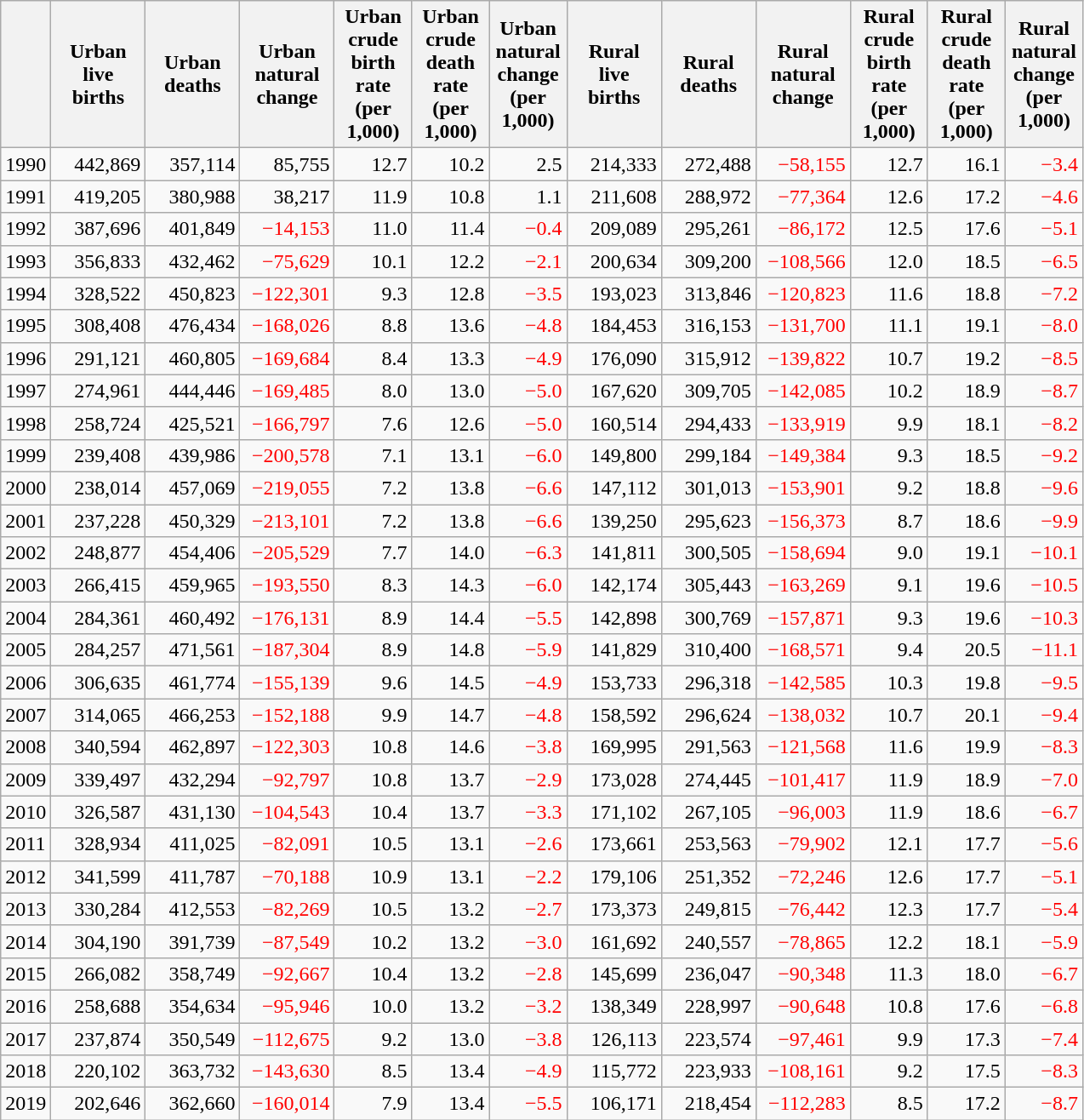<table class="wikitable collapsible collapsed" style="text-align:right;">
<tr>
<th></th>
<th style="width:50pt;">Urban live births</th>
<th style="width:50pt;">Urban deaths</th>
<th style="width:50pt;">Urban natural change</th>
<th style="width:40pt;">Urban crude birth rate (per 1,000)</th>
<th style="width:40pt;">Urban crude death rate (per 1,000)</th>
<th style="width:40pt;">Urban natural change (per 1,000)</th>
<th style="width:50pt;">Rural live births</th>
<th style="width:50pt;">Rural deaths</th>
<th style="width:50pt;">Rural natural change</th>
<th style="width:40pt;">Rural crude birth rate (per 1,000)</th>
<th style="width:40pt;">Rural crude death rate (per 1,000)</th>
<th style="width:40pt;">Rural natural change (per 1,000)</th>
</tr>
<tr>
<td style="text-align: left;">1990</td>
<td>442,869</td>
<td>357,114</td>
<td>85,755</td>
<td>12.7</td>
<td>10.2</td>
<td>2.5</td>
<td>214,333</td>
<td>272,488</td>
<td style="color:red;">−58,155</td>
<td>12.7</td>
<td>16.1</td>
<td style="color:red;">−3.4</td>
</tr>
<tr>
<td style="text-align: left;">1991</td>
<td>419,205</td>
<td>380,988</td>
<td>38,217</td>
<td>11.9</td>
<td>10.8</td>
<td>1.1</td>
<td>211,608</td>
<td>288,972</td>
<td style="color:red;">−77,364</td>
<td>12.6</td>
<td>17.2</td>
<td style="color:red;">−4.6</td>
</tr>
<tr>
<td style="text-align: left;">1992</td>
<td>387,696</td>
<td>401,849</td>
<td style="color:red;">−14,153</td>
<td>11.0</td>
<td>11.4</td>
<td style="color:red;">−0.4</td>
<td>209,089</td>
<td>295,261</td>
<td style="color:red;">−86,172</td>
<td>12.5</td>
<td>17.6</td>
<td style="color:red;">−5.1</td>
</tr>
<tr>
<td style="text-align: left;">1993</td>
<td>356,833</td>
<td>432,462</td>
<td style="color:red;">−75,629</td>
<td>10.1</td>
<td>12.2</td>
<td style="color:red;">−2.1</td>
<td>200,634</td>
<td>309,200</td>
<td style="color:red;">−108,566</td>
<td>12.0</td>
<td>18.5</td>
<td style="color:red;">−6.5</td>
</tr>
<tr>
<td style="text-align: left;">1994</td>
<td>328,522</td>
<td>450,823</td>
<td style="color:red;">−122,301</td>
<td>9.3</td>
<td>12.8</td>
<td style="color:red;">−3.5</td>
<td>193,023</td>
<td>313,846</td>
<td style="color:red;">−120,823</td>
<td>11.6</td>
<td>18.8</td>
<td style="color:red;">−7.2</td>
</tr>
<tr>
<td style="text-align: left;">1995</td>
<td>308,408</td>
<td>476,434</td>
<td style="color:red;">−168,026</td>
<td>8.8</td>
<td>13.6</td>
<td style="color:red;">−4.8</td>
<td>184,453</td>
<td>316,153</td>
<td style="color:red;">−131,700</td>
<td>11.1</td>
<td>19.1</td>
<td style="color:red;">−8.0</td>
</tr>
<tr>
<td style="text-align: left;">1996</td>
<td>291,121</td>
<td>460,805</td>
<td style="color:red;">−169,684</td>
<td>8.4</td>
<td>13.3</td>
<td style="color:red;">−4.9</td>
<td>176,090</td>
<td>315,912</td>
<td style="color:red;">−139,822</td>
<td>10.7</td>
<td>19.2</td>
<td style="color:red;">−8.5</td>
</tr>
<tr>
<td style="text-align: left;">1997</td>
<td>274,961</td>
<td>444,446</td>
<td style="color:red;">−169,485</td>
<td>8.0</td>
<td>13.0</td>
<td style="color:red;">−5.0</td>
<td>167,620</td>
<td>309,705</td>
<td style="color:red;">−142,085</td>
<td>10.2</td>
<td>18.9</td>
<td style="color:red;">−8.7</td>
</tr>
<tr>
<td style="text-align: left;">1998</td>
<td>258,724</td>
<td>425,521</td>
<td style="color:red;">−166,797</td>
<td>7.6</td>
<td>12.6</td>
<td style="color:red;">−5.0</td>
<td>160,514</td>
<td>294,433</td>
<td style="color:red;">−133,919</td>
<td>9.9</td>
<td>18.1</td>
<td style="color:red;">−8.2</td>
</tr>
<tr>
<td style="text-align: left;">1999</td>
<td>239,408</td>
<td>439,986</td>
<td style="color:red;">−200,578</td>
<td>7.1</td>
<td>13.1</td>
<td style="color:red;">−6.0</td>
<td>149,800</td>
<td>299,184</td>
<td style="color:red;">−149,384</td>
<td>9.3</td>
<td>18.5</td>
<td style="color:red;">−9.2</td>
</tr>
<tr>
<td style="text-align: left;">2000</td>
<td>238,014</td>
<td>457,069</td>
<td style="color:red;">−219,055</td>
<td>7.2</td>
<td>13.8</td>
<td style="color:red;">−6.6</td>
<td>147,112</td>
<td>301,013</td>
<td style="color:red;">−153,901</td>
<td>9.2</td>
<td>18.8</td>
<td style="color:red;">−9.6</td>
</tr>
<tr>
<td style="text-align: left;">2001</td>
<td>237,228</td>
<td>450,329</td>
<td style="color:red;">−213,101</td>
<td>7.2</td>
<td>13.8</td>
<td style="color:red;">−6.6</td>
<td>139,250</td>
<td>295,623</td>
<td style="color:red;">−156,373</td>
<td>8.7</td>
<td>18.6</td>
<td style="color:red;">−9.9</td>
</tr>
<tr>
<td style="text-align: left;">2002</td>
<td>248,877</td>
<td>454,406</td>
<td style="color:red;">−205,529</td>
<td>7.7</td>
<td>14.0</td>
<td style="color:red;">−6.3</td>
<td>141,811</td>
<td>300,505</td>
<td style="color:red;">−158,694</td>
<td>9.0</td>
<td>19.1</td>
<td style="color:red;">−10.1</td>
</tr>
<tr>
<td style="text-align: left;">2003</td>
<td>266,415</td>
<td>459,965</td>
<td style="color:red;">−193,550</td>
<td>8.3</td>
<td>14.3</td>
<td style="color:red;">−6.0</td>
<td>142,174</td>
<td>305,443</td>
<td style="color:red;">−163,269</td>
<td>9.1</td>
<td>19.6</td>
<td style="color:red;">−10.5</td>
</tr>
<tr>
<td style="text-align: left;">2004</td>
<td>284,361</td>
<td>460,492</td>
<td style="color:red;">−176,131</td>
<td>8.9</td>
<td>14.4</td>
<td style="color:red;">−5.5</td>
<td>142,898</td>
<td>300,769</td>
<td style="color:red;">−157,871</td>
<td>9.3</td>
<td>19.6</td>
<td style="color:red;">−10.3</td>
</tr>
<tr>
<td style="text-align: left;">2005</td>
<td>284,257</td>
<td>471,561</td>
<td style="color:red;">−187,304</td>
<td>8.9</td>
<td>14.8</td>
<td style="color:red;">−5.9</td>
<td>141,829</td>
<td>310,400</td>
<td style="color:red;">−168,571</td>
<td>9.4</td>
<td>20.5</td>
<td style="color:red;">−11.1</td>
</tr>
<tr>
<td style="text-align: left;">2006</td>
<td>306,635</td>
<td>461,774</td>
<td style="color:red;">−155,139</td>
<td>9.6</td>
<td>14.5</td>
<td style="color:red;">−4.9</td>
<td>153,733</td>
<td>296,318</td>
<td style="color:red;">−142,585</td>
<td>10.3</td>
<td>19.8</td>
<td style="color:red;">−9.5</td>
</tr>
<tr>
<td style="text-align: left;">2007</td>
<td>314,065</td>
<td>466,253</td>
<td style="color:red;">−152,188</td>
<td>9.9</td>
<td>14.7</td>
<td style="color:red;">−4.8</td>
<td>158,592</td>
<td>296,624</td>
<td style="color:red;">−138,032</td>
<td>10.7</td>
<td>20.1</td>
<td style="color:red;">−9.4</td>
</tr>
<tr>
<td style="text-align: left;">2008</td>
<td>340,594</td>
<td>462,897</td>
<td style="color:red;">−122,303</td>
<td>10.8</td>
<td>14.6</td>
<td style="color:red;">−3.8</td>
<td>169,995</td>
<td>291,563</td>
<td style="color:red;">−121,568</td>
<td>11.6</td>
<td>19.9</td>
<td style="color:red;">−8.3</td>
</tr>
<tr>
<td style="text-align: left;">2009</td>
<td>339,497</td>
<td>432,294</td>
<td style="color:red;">−92,797</td>
<td>10.8</td>
<td>13.7</td>
<td style="color:red;">−2.9</td>
<td>173,028</td>
<td>274,445</td>
<td style="color:red;">−101,417</td>
<td>11.9</td>
<td>18.9</td>
<td style="color:red;">−7.0</td>
</tr>
<tr>
<td style="text-align: left;">2010</td>
<td>326,587</td>
<td>431,130</td>
<td style="color:red;">−104,543</td>
<td>10.4</td>
<td>13.7</td>
<td style="color:red;">−3.3</td>
<td>171,102</td>
<td>267,105</td>
<td style="color:red;">−96,003</td>
<td>11.9</td>
<td>18.6</td>
<td style="color:red;">−6.7</td>
</tr>
<tr>
<td style="text-align: left;">2011</td>
<td>328,934</td>
<td>411,025</td>
<td style="color:red;">−82,091</td>
<td>10.5</td>
<td>13.1</td>
<td style="color:red;">−2.6</td>
<td>173,661</td>
<td>253,563</td>
<td style="color:red;">−79,902</td>
<td>12.1</td>
<td>17.7</td>
<td style="color:red;">−5.6</td>
</tr>
<tr>
<td style="text-align: left;">2012</td>
<td>341,599</td>
<td>411,787</td>
<td style="color:red;">−70,188</td>
<td>10.9</td>
<td>13.1</td>
<td style="color:red;">−2.2</td>
<td>179,106</td>
<td>251,352</td>
<td style="color:red;">−72,246</td>
<td>12.6</td>
<td>17.7</td>
<td style="color:red;">−5.1</td>
</tr>
<tr>
<td style="text-align: left;">2013</td>
<td>330,284</td>
<td>412,553</td>
<td style="color:red;">−82,269</td>
<td>10.5</td>
<td>13.2</td>
<td style="color:red;">−2.7</td>
<td>173,373</td>
<td>249,815</td>
<td style="color:red;">−76,442</td>
<td>12.3</td>
<td>17.7</td>
<td style="color:red;">−5.4</td>
</tr>
<tr>
<td style="text-align: left;">2014</td>
<td>304,190</td>
<td>391,739</td>
<td style="color:red;">−87,549</td>
<td>10.2</td>
<td>13.2</td>
<td style="color:red;">−3.0</td>
<td>161,692</td>
<td>240,557</td>
<td style="color:red;">−78,865</td>
<td>12.2</td>
<td>18.1</td>
<td style="color:red;">−5.9</td>
</tr>
<tr>
<td style="text-align: left;">2015</td>
<td>266,082</td>
<td>358,749</td>
<td style="color:red;">−92,667</td>
<td>10.4</td>
<td>13.2</td>
<td style="color:red;">−2.8</td>
<td>145,699</td>
<td>236,047</td>
<td style="color:red;">−90,348</td>
<td>11.3</td>
<td>18.0</td>
<td style="color:red;">−6.7</td>
</tr>
<tr>
<td style="text-align: left;">2016</td>
<td>258,688</td>
<td>354,634</td>
<td style="color:red;">−95,946</td>
<td>10.0</td>
<td>13.2</td>
<td style="color:red;">−3.2</td>
<td>138,349</td>
<td>228,997</td>
<td style="color:red;">−90,648</td>
<td>10.8</td>
<td>17.6</td>
<td style="color:red;">−6.8</td>
</tr>
<tr>
<td style="text-align: left;">2017</td>
<td>237,874</td>
<td>350,549</td>
<td style="color:red;">−112,675</td>
<td>9.2</td>
<td>13.0</td>
<td style="color:red;">−3.8</td>
<td>126,113</td>
<td>223,574</td>
<td style="color:red;">−97,461</td>
<td>9.9</td>
<td>17.3</td>
<td style="color:red;">−7.4</td>
</tr>
<tr>
<td style="text-align: left;">2018</td>
<td>220,102</td>
<td>363,732</td>
<td style="color:red;">−143,630</td>
<td>8.5</td>
<td>13.4</td>
<td style="color:red;">−4.9</td>
<td>115,772</td>
<td>223,933</td>
<td style="color:red;">−108,161</td>
<td>9.2</td>
<td>17.5</td>
<td style="color:red;">−8.3</td>
</tr>
<tr>
<td style="text-align: left;">2019</td>
<td>202,646</td>
<td>362,660</td>
<td style="color:red;">−160,014</td>
<td>7.9</td>
<td>13.4</td>
<td style="color:red;">−5.5</td>
<td>106,171</td>
<td>218,454</td>
<td style="color:red;">−112,283</td>
<td>8.5</td>
<td>17.2</td>
<td style="color:red;">−8.7</td>
</tr>
</table>
